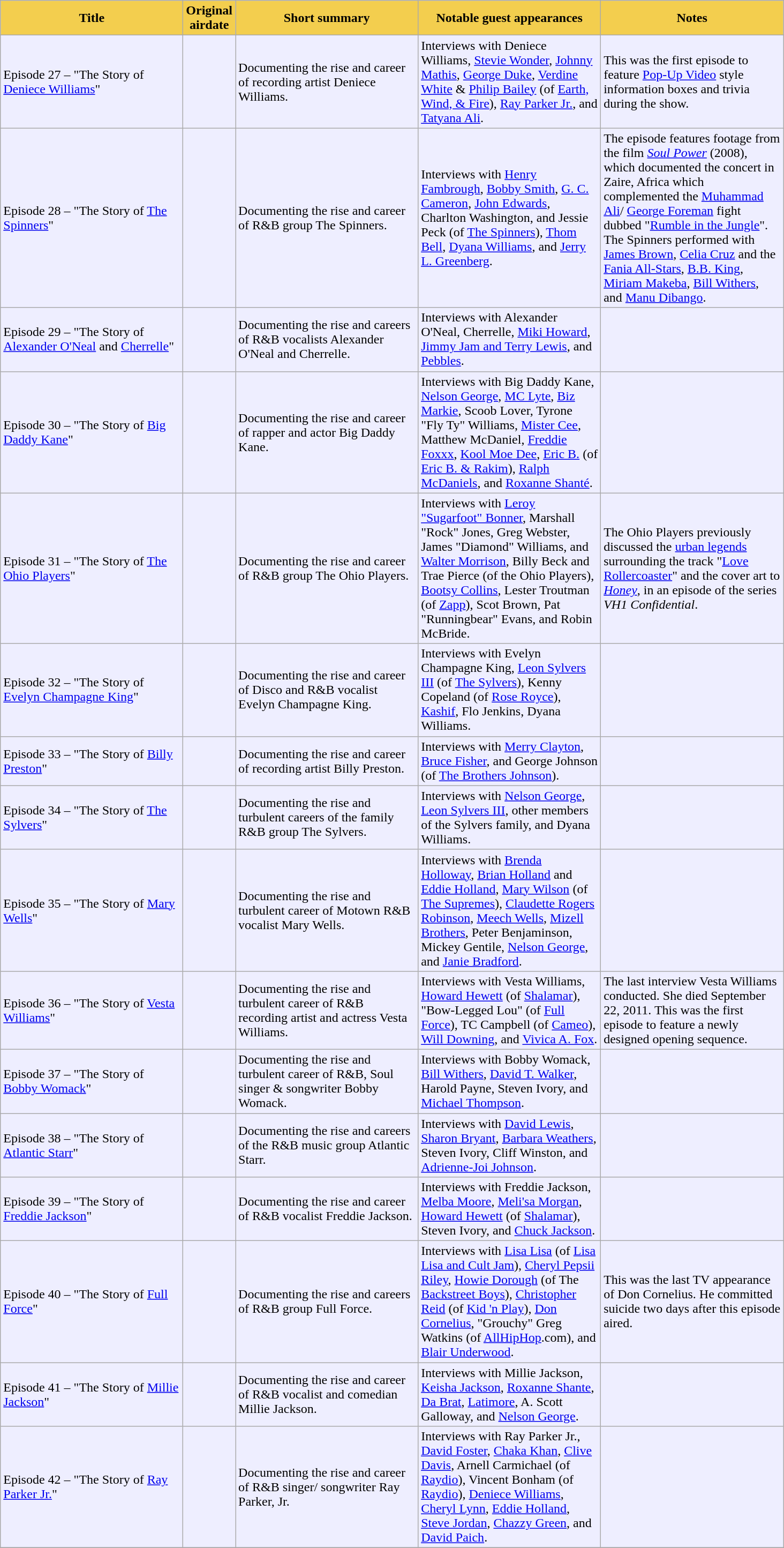<table class="wikitable" style="background:#EEEEFF">
<tr>
<th scope="col" style="background-color: #F3CE4E" width="220">Title</th>
<th scope="col" style="background-color: #F3CE4E" width="40pt">Original airdate</th>
<th scope="col" style="background-color: #F3CE4E" width="220">Short summary</th>
<th scope="col" style="background-color: #F3CE4E" width="220">Notable guest appearances</th>
<th scope="col" style="background-color: #F3CE4E" width="220">Notes</th>
</tr>
<tr>
<td>Episode 27 – "The Story of <a href='#'>Deniece Williams</a>"</td>
<td></td>
<td>Documenting the rise and career of recording artist Deniece Williams.</td>
<td>Interviews with Deniece Williams, <a href='#'>Stevie Wonder</a>, <a href='#'>Johnny Mathis</a>, <a href='#'>George Duke</a>, <a href='#'>Verdine White</a> & <a href='#'>Philip Bailey</a> (of <a href='#'>Earth, Wind, & Fire</a>), <a href='#'>Ray Parker Jr.</a>, and <a href='#'>Tatyana Ali</a>.</td>
<td>This was the first episode to feature <a href='#'>Pop-Up Video</a> style information boxes and trivia during the show.</td>
</tr>
<tr>
<td>Episode 28 – "The Story of <a href='#'>The Spinners</a>"</td>
<td></td>
<td>Documenting the rise and career of R&B group The Spinners.</td>
<td>Interviews with <a href='#'>Henry Fambrough</a>, <a href='#'>Bobby Smith</a>, <a href='#'>G. C. Cameron</a>, <a href='#'>John Edwards</a>, Charlton Washington, and Jessie Peck (of <a href='#'>The Spinners</a>), <a href='#'>Thom Bell</a>, <a href='#'>Dyana Williams</a>, and <a href='#'>Jerry L. Greenberg</a>.</td>
<td>The episode features footage from the film <em><a href='#'>Soul Power</a></em> (2008), which documented the concert in Zaire, Africa which complemented the <a href='#'>Muhammad Ali</a>/ <a href='#'>George Foreman</a> fight dubbed "<a href='#'>Rumble in the Jungle</a>". The Spinners performed with <a href='#'>James Brown</a>, <a href='#'>Celia Cruz</a> and the <a href='#'>Fania All-Stars</a>, <a href='#'>B.B. King</a>, <a href='#'>Miriam Makeba</a>, <a href='#'>Bill Withers</a>, and <a href='#'>Manu Dibango</a>.</td>
</tr>
<tr>
<td>Episode 29 – "The Story of <a href='#'>Alexander O'Neal</a> and <a href='#'>Cherrelle</a>"</td>
<td></td>
<td>Documenting the rise and careers of R&B vocalists Alexander O'Neal and Cherrelle.</td>
<td>Interviews with Alexander O'Neal, Cherrelle, <a href='#'>Miki Howard</a>, <a href='#'>Jimmy Jam and Terry Lewis</a>, and <a href='#'>Pebbles</a>.</td>
<td></td>
</tr>
<tr>
<td>Episode 30 – "The Story of <a href='#'>Big Daddy Kane</a>"</td>
<td></td>
<td>Documenting the rise and career of rapper and actor Big Daddy Kane.</td>
<td>Interviews with Big Daddy Kane, <a href='#'>Nelson George</a>, <a href='#'>MC Lyte</a>, <a href='#'>Biz Markie</a>, Scoob Lover, Tyrone "Fly Ty" Williams, <a href='#'>Mister Cee</a>, Matthew McDaniel, <a href='#'>Freddie Foxxx</a>, <a href='#'>Kool Moe Dee</a>, <a href='#'>Eric B.</a> (of <a href='#'>Eric B. & Rakim</a>), <a href='#'>Ralph McDaniels</a>, and <a href='#'>Roxanne Shanté</a>.</td>
<td></td>
</tr>
<tr>
<td>Episode 31 – "The Story of <a href='#'>The Ohio Players</a>"</td>
<td></td>
<td>Documenting the rise and career of R&B group The Ohio Players.</td>
<td>Interviews with <a href='#'>Leroy "Sugarfoot" Bonner</a>, Marshall "Rock" Jones, Greg Webster, James "Diamond" Williams, and <a href='#'>Walter Morrison</a>, Billy Beck and Trae Pierce (of the Ohio Players), <a href='#'>Bootsy Collins</a>, Lester Troutman (of <a href='#'>Zapp</a>), Scot Brown, Pat "Runningbear" Evans, and Robin McBride.</td>
<td>The Ohio Players previously discussed the <a href='#'>urban legends</a> surrounding the track "<a href='#'>Love Rollercoaster</a>" and the cover art to <em><a href='#'>Honey</a></em>, in an episode of the series <em>VH1 Confidential</em>.<br></td>
</tr>
<tr>
<td>Episode 32 – "The Story of <a href='#'>Evelyn Champagne King</a>"</td>
<td></td>
<td>Documenting the rise and career of Disco and R&B vocalist Evelyn Champagne King.</td>
<td>Interviews with Evelyn Champagne King, <a href='#'>Leon Sylvers III</a> (of <a href='#'>The Sylvers</a>), Kenny Copeland (of <a href='#'>Rose Royce</a>), <a href='#'>Kashif</a>, Flo Jenkins, Dyana Williams.</td>
<td></td>
</tr>
<tr>
<td>Episode 33 – "The Story of <a href='#'>Billy Preston</a>"</td>
<td></td>
<td>Documenting the rise and career of recording artist Billy Preston.</td>
<td>Interviews with <a href='#'>Merry Clayton</a>, <a href='#'>Bruce Fisher</a>, and George Johnson (of <a href='#'>The Brothers Johnson</a>).</td>
<td></td>
</tr>
<tr>
<td>Episode 34 – "The Story of <a href='#'>The Sylvers</a>"</td>
<td></td>
<td>Documenting the rise and turbulent careers of the family R&B group The Sylvers.</td>
<td>Interviews with <a href='#'>Nelson George</a>, <a href='#'>Leon Sylvers III</a>, other members of the Sylvers family, and Dyana Williams.</td>
<td></td>
</tr>
<tr>
<td>Episode 35 – "The Story of <a href='#'>Mary Wells</a>"</td>
<td></td>
<td>Documenting the rise and turbulent career of Motown R&B vocalist Mary Wells.</td>
<td>Interviews with <a href='#'>Brenda Holloway</a>, <a href='#'>Brian Holland</a> and <a href='#'>Eddie Holland</a>, <a href='#'>Mary Wilson</a> (of <a href='#'>The Supremes</a>), <a href='#'>Claudette Rogers Robinson</a>, <a href='#'>Meech Wells</a>, <a href='#'>Mizell Brothers</a>, Peter Benjaminson, Mickey Gentile, <a href='#'>Nelson George</a>, and <a href='#'>Janie Bradford</a>.</td>
<td></td>
</tr>
<tr>
<td>Episode 36 – "The Story of <a href='#'>Vesta Williams</a>"</td>
<td></td>
<td>Documenting the rise and turbulent career of R&B recording artist and actress Vesta Williams.</td>
<td>Interviews with Vesta Williams, <a href='#'>Howard Hewett</a> (of <a href='#'>Shalamar</a>), "Bow-Legged Lou" (of <a href='#'>Full Force</a>), TC Campbell (of <a href='#'>Cameo</a>), <a href='#'>Will Downing</a>, and <a href='#'>Vivica A. Fox</a>.</td>
<td>The last interview Vesta Williams conducted. She died September 22, 2011. This was the first episode to feature a newly designed opening sequence.</td>
</tr>
<tr>
<td>Episode 37 – "The Story of <a href='#'>Bobby Womack</a>"</td>
<td></td>
<td>Documenting the rise and turbulent career of R&B, Soul singer & songwriter Bobby Womack.</td>
<td>Interviews with Bobby Womack, <a href='#'>Bill Withers</a>, <a href='#'>David T. Walker</a>, Harold Payne, Steven Ivory, and <a href='#'>Michael Thompson</a>.</td>
<td></td>
</tr>
<tr>
<td>Episode 38 – "The Story of <a href='#'>Atlantic Starr</a>"</td>
<td></td>
<td>Documenting the rise and careers of the R&B music group Atlantic Starr.</td>
<td>Interviews with <a href='#'>David Lewis</a>, <a href='#'>Sharon Bryant</a>, <a href='#'>Barbara Weathers</a>, Steven Ivory, Cliff Winston, and <a href='#'>Adrienne-Joi Johnson</a>.</td>
<td></td>
</tr>
<tr>
<td>Episode 39 – "The Story of <a href='#'>Freddie Jackson</a>"</td>
<td></td>
<td>Documenting the rise and career of R&B vocalist Freddie Jackson.</td>
<td>Interviews with Freddie Jackson, <a href='#'>Melba Moore</a>, <a href='#'>Meli'sa Morgan</a>, <a href='#'>Howard Hewett</a> (of <a href='#'>Shalamar</a>), Steven Ivory, and <a href='#'>Chuck Jackson</a>.</td>
<td></td>
</tr>
<tr>
<td>Episode 40 – "The Story of <a href='#'>Full Force</a>"</td>
<td></td>
<td>Documenting the rise and careers of R&B group Full Force.</td>
<td>Interviews with <a href='#'>Lisa Lisa</a> (of <a href='#'>Lisa Lisa and Cult Jam</a>), <a href='#'>Cheryl Pepsii Riley</a>, <a href='#'>Howie Dorough</a> (of The <a href='#'>Backstreet Boys</a>), <a href='#'>Christopher Reid</a> (of <a href='#'>Kid 'n Play</a>), <a href='#'>Don Cornelius</a>, "Grouchy" Greg Watkins (of <a href='#'>AllHipHop</a>.com), and <a href='#'>Blair Underwood</a>.</td>
<td>This was the last TV appearance of Don Cornelius. He committed suicide two days after this episode aired.</td>
</tr>
<tr>
<td>Episode 41 – "The Story of <a href='#'>Millie Jackson</a>"</td>
<td></td>
<td>Documenting the rise and career of R&B vocalist and comedian Millie Jackson.</td>
<td>Interviews with Millie Jackson, <a href='#'>Keisha Jackson</a>, <a href='#'>Roxanne Shante</a>, <a href='#'>Da Brat</a>, <a href='#'>Latimore</a>, A. Scott Galloway, and <a href='#'>Nelson George</a>.</td>
<td></td>
</tr>
<tr>
<td>Episode 42 – "The Story of <a href='#'>Ray Parker Jr.</a>"</td>
<td></td>
<td>Documenting the rise and career of R&B singer/ songwriter Ray Parker, Jr.</td>
<td>Interviews with Ray Parker Jr., <a href='#'>David Foster</a>, <a href='#'>Chaka Khan</a>, <a href='#'>Clive Davis</a>, Arnell Carmichael (of <a href='#'>Raydio</a>), Vincent Bonham (of <a href='#'>Raydio</a>), <a href='#'>Deniece Williams</a>, <a href='#'>Cheryl Lynn</a>, <a href='#'>Eddie Holland</a>, <a href='#'>Steve Jordan</a>, <a href='#'>Chazzy Green</a>, and <a href='#'>David Paich</a>.</td>
<td></td>
</tr>
<tr>
</tr>
</table>
